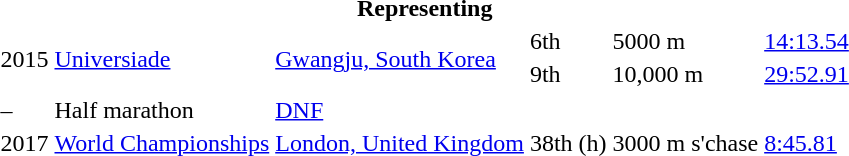<table>
<tr>
<th colspan="6">Representing </th>
</tr>
<tr>
<td rowspan=3>2015</td>
<td rowspan=3><a href='#'>Universiade</a></td>
<td rowspan=3><a href='#'>Gwangju, South Korea</a></td>
<td>6th</td>
<td>5000 m</td>
<td><a href='#'>14:13.54</a></td>
</tr>
<tr>
<td>9th</td>
<td>10,000 m</td>
<td><a href='#'>29:52.91</a></td>
</tr>
<tr>
</tr>
<tr>
<td>–</td>
<td>Half marathon</td>
<td><a href='#'>DNF</a></td>
</tr>
<tr>
<td>2017</td>
<td><a href='#'>World Championships</a></td>
<td><a href='#'>London, United Kingdom</a></td>
<td>38th (h)</td>
<td>3000 m s'chase</td>
<td><a href='#'>8:45.81</a></td>
</tr>
</table>
